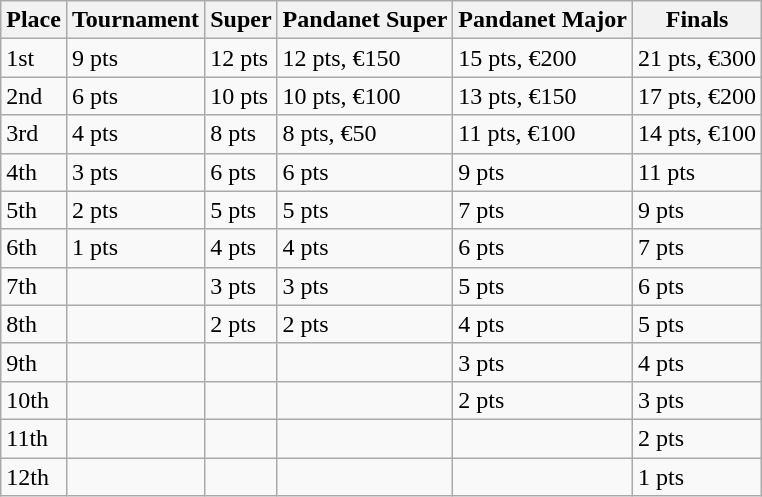<table class="wikitable">
<tr>
<th>Place</th>
<th>Tournament</th>
<th>Super</th>
<th>Pandanet Super</th>
<th>Pandanet Major</th>
<th>Finals</th>
</tr>
<tr>
<td>1st</td>
<td>9 pts</td>
<td>12 pts</td>
<td>12 pts, €150</td>
<td>15 pts, €200</td>
<td>21 pts, €300</td>
</tr>
<tr>
<td>2nd</td>
<td>6 pts</td>
<td>10 pts</td>
<td>10 pts, €100</td>
<td>13 pts, €150</td>
<td>17 pts, €200</td>
</tr>
<tr>
<td>3rd</td>
<td>4 pts</td>
<td>8 pts</td>
<td>8 pts, €50</td>
<td>11 pts, €100</td>
<td>14 pts, €100</td>
</tr>
<tr>
<td>4th</td>
<td>3 pts</td>
<td>6 pts</td>
<td>6 pts</td>
<td>9 pts</td>
<td>11 pts</td>
</tr>
<tr>
<td>5th</td>
<td>2 pts</td>
<td>5 pts</td>
<td>5 pts</td>
<td>7 pts</td>
<td>9 pts</td>
</tr>
<tr>
<td>6th</td>
<td>1 pts</td>
<td>4 pts</td>
<td>4 pts</td>
<td>6 pts</td>
<td>7 pts</td>
</tr>
<tr>
<td>7th</td>
<td></td>
<td>3 pts</td>
<td>3 pts</td>
<td>5 pts</td>
<td>6 pts</td>
</tr>
<tr>
<td>8th</td>
<td></td>
<td>2 pts</td>
<td>2 pts</td>
<td>4 pts</td>
<td>5 pts</td>
</tr>
<tr>
<td>9th</td>
<td></td>
<td></td>
<td></td>
<td>3 pts</td>
<td>4 pts</td>
</tr>
<tr>
<td>10th</td>
<td></td>
<td></td>
<td></td>
<td>2 pts</td>
<td>3 pts</td>
</tr>
<tr>
<td>11th</td>
<td></td>
<td></td>
<td></td>
<td></td>
<td>2 pts</td>
</tr>
<tr>
<td>12th</td>
<td></td>
<td></td>
<td></td>
<td></td>
<td>1 pts</td>
</tr>
</table>
